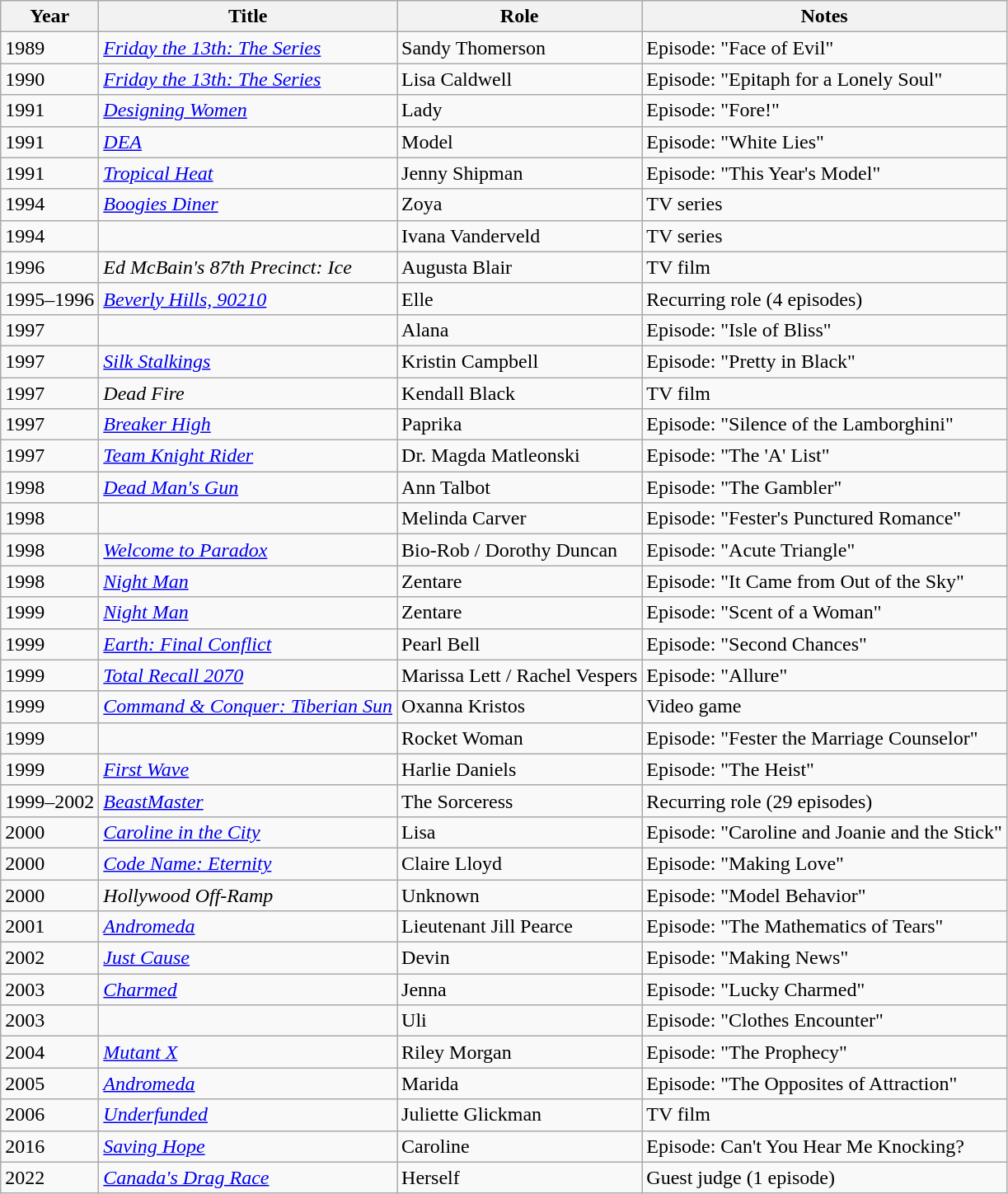<table class="wikitable sortable">
<tr>
<th>Year</th>
<th>Title</th>
<th>Role</th>
<th class="unsortable">Notes</th>
</tr>
<tr>
<td>1989</td>
<td><em><a href='#'>Friday the 13th: The Series</a></em></td>
<td>Sandy Thomerson</td>
<td>Episode: "Face of Evil"</td>
</tr>
<tr>
<td>1990</td>
<td><em><a href='#'>Friday the 13th: The Series</a></em></td>
<td>Lisa Caldwell</td>
<td>Episode: "Epitaph for a Lonely Soul"</td>
</tr>
<tr>
<td>1991</td>
<td><em><a href='#'>Designing Women</a></em></td>
<td>Lady</td>
<td>Episode: "Fore!"</td>
</tr>
<tr>
<td>1991</td>
<td><em><a href='#'>DEA</a></em></td>
<td>Model</td>
<td>Episode: "White Lies"</td>
</tr>
<tr>
<td>1991</td>
<td><em><a href='#'>Tropical Heat</a></em></td>
<td>Jenny Shipman</td>
<td>Episode: "This Year's Model"</td>
</tr>
<tr>
<td>1994</td>
<td><em><a href='#'>Boogies Diner</a></em></td>
<td>Zoya</td>
<td>TV series</td>
</tr>
<tr>
<td>1994</td>
<td><em></em></td>
<td>Ivana Vanderveld</td>
<td>TV series</td>
</tr>
<tr>
<td>1996</td>
<td><em>Ed McBain's 87th Precinct: Ice</em></td>
<td>Augusta Blair</td>
<td>TV film</td>
</tr>
<tr>
<td>1995–1996</td>
<td><em><a href='#'>Beverly Hills, 90210</a></em></td>
<td>Elle</td>
<td>Recurring role (4 episodes)</td>
</tr>
<tr>
<td>1997</td>
<td><em></em></td>
<td>Alana</td>
<td>Episode: "Isle of Bliss"</td>
</tr>
<tr>
<td>1997</td>
<td><em><a href='#'>Silk Stalkings</a></em></td>
<td>Kristin Campbell</td>
<td>Episode: "Pretty in Black"</td>
</tr>
<tr>
<td>1997</td>
<td><em>Dead Fire</em></td>
<td>Kendall Black</td>
<td>TV film</td>
</tr>
<tr>
<td>1997</td>
<td><em><a href='#'>Breaker High</a></em></td>
<td>Paprika</td>
<td>Episode: "Silence of the Lamborghini"</td>
</tr>
<tr>
<td>1997</td>
<td><em><a href='#'>Team Knight Rider</a></em></td>
<td>Dr. Magda Matleonski</td>
<td>Episode: "The 'A' List"</td>
</tr>
<tr>
<td>1998</td>
<td><em><a href='#'>Dead Man's Gun</a></em></td>
<td>Ann Talbot</td>
<td>Episode: "The Gambler"</td>
</tr>
<tr>
<td>1998</td>
<td><em></em></td>
<td>Melinda Carver</td>
<td>Episode: "Fester's Punctured Romance"</td>
</tr>
<tr>
<td>1998</td>
<td><em><a href='#'>Welcome to Paradox</a></em></td>
<td>Bio-Rob / Dorothy Duncan</td>
<td>Episode: "Acute Triangle"</td>
</tr>
<tr>
<td>1998</td>
<td><em><a href='#'>Night Man</a></em></td>
<td>Zentare</td>
<td>Episode: "It Came from Out of the Sky"</td>
</tr>
<tr>
<td>1999</td>
<td><em><a href='#'>Night Man</a></em></td>
<td>Zentare</td>
<td>Episode: "Scent of a Woman"</td>
</tr>
<tr>
<td>1999</td>
<td><em><a href='#'>Earth: Final Conflict</a></em></td>
<td>Pearl Bell</td>
<td>Episode: "Second Chances"</td>
</tr>
<tr>
<td>1999</td>
<td><em><a href='#'>Total Recall 2070</a></em></td>
<td>Marissa Lett / Rachel Vespers</td>
<td>Episode: "Allure"</td>
</tr>
<tr>
<td>1999</td>
<td><em><a href='#'>Command & Conquer: Tiberian Sun</a></em></td>
<td>Oxanna Kristos</td>
<td>Video game</td>
</tr>
<tr>
<td>1999</td>
<td><em></em></td>
<td>Rocket Woman</td>
<td>Episode: "Fester the Marriage Counselor"</td>
</tr>
<tr>
<td>1999</td>
<td><em><a href='#'>First Wave</a></em></td>
<td>Harlie Daniels</td>
<td>Episode: "The Heist"</td>
</tr>
<tr>
<td>1999–2002</td>
<td><em><a href='#'>BeastMaster</a></em></td>
<td>The Sorceress</td>
<td>Recurring role (29 episodes)</td>
</tr>
<tr>
<td>2000</td>
<td><em><a href='#'>Caroline in the City</a></em></td>
<td>Lisa</td>
<td>Episode: "Caroline and Joanie and the Stick"</td>
</tr>
<tr>
<td>2000</td>
<td><em><a href='#'>Code Name: Eternity</a></em></td>
<td>Claire Lloyd</td>
<td>Episode: "Making Love"</td>
</tr>
<tr>
<td>2000</td>
<td><em>Hollywood Off-Ramp</em></td>
<td>Unknown</td>
<td>Episode: "Model Behavior"</td>
</tr>
<tr>
<td>2001</td>
<td><em><a href='#'>Andromeda</a></em></td>
<td>Lieutenant Jill Pearce</td>
<td>Episode: "The Mathematics of Tears"</td>
</tr>
<tr>
<td>2002</td>
<td><em><a href='#'>Just Cause</a></em></td>
<td>Devin</td>
<td>Episode: "Making News"</td>
</tr>
<tr>
<td>2003</td>
<td><em><a href='#'>Charmed</a></em></td>
<td>Jenna</td>
<td>Episode: "Lucky Charmed"</td>
</tr>
<tr>
<td>2003</td>
<td><em></em></td>
<td>Uli</td>
<td>Episode: "Clothes Encounter"</td>
</tr>
<tr>
<td>2004</td>
<td><em><a href='#'>Mutant X</a></em></td>
<td>Riley Morgan</td>
<td>Episode: "The Prophecy"</td>
</tr>
<tr>
<td>2005</td>
<td><em><a href='#'>Andromeda</a></em></td>
<td>Marida</td>
<td>Episode: "The Opposites of Attraction"</td>
</tr>
<tr>
<td>2006</td>
<td><em><a href='#'>Underfunded</a></em></td>
<td>Juliette Glickman</td>
<td>TV film</td>
</tr>
<tr>
<td>2016</td>
<td><em><a href='#'>Saving Hope</a></em></td>
<td>Caroline</td>
<td>Episode: Can't You Hear Me Knocking?</td>
</tr>
<tr>
<td>2022</td>
<td><em><a href='#'>Canada's Drag Race</a></em></td>
<td>Herself</td>
<td>Guest judge (1 episode)</td>
</tr>
</table>
